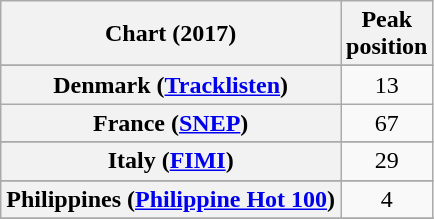<table class="wikitable sortable plainrowheaders" style="text-align:center">
<tr>
<th scope="col">Chart (2017)</th>
<th scope="col">Peak<br>position</th>
</tr>
<tr>
</tr>
<tr>
</tr>
<tr>
</tr>
<tr>
</tr>
<tr>
<th scope="row">Denmark (<a href='#'>Tracklisten</a>)</th>
<td>13</td>
</tr>
<tr>
<th scope="row">France (<a href='#'>SNEP</a>)</th>
<td>67</td>
</tr>
<tr>
</tr>
<tr>
</tr>
<tr>
</tr>
<tr>
<th scope="row">Italy (<a href='#'>FIMI</a>)</th>
<td>29</td>
</tr>
<tr>
</tr>
<tr>
</tr>
<tr>
</tr>
<tr>
<th scope="row">Philippines (<a href='#'>Philippine Hot 100</a>)</th>
<td>4</td>
</tr>
<tr>
</tr>
<tr>
</tr>
<tr>
</tr>
<tr>
</tr>
</table>
